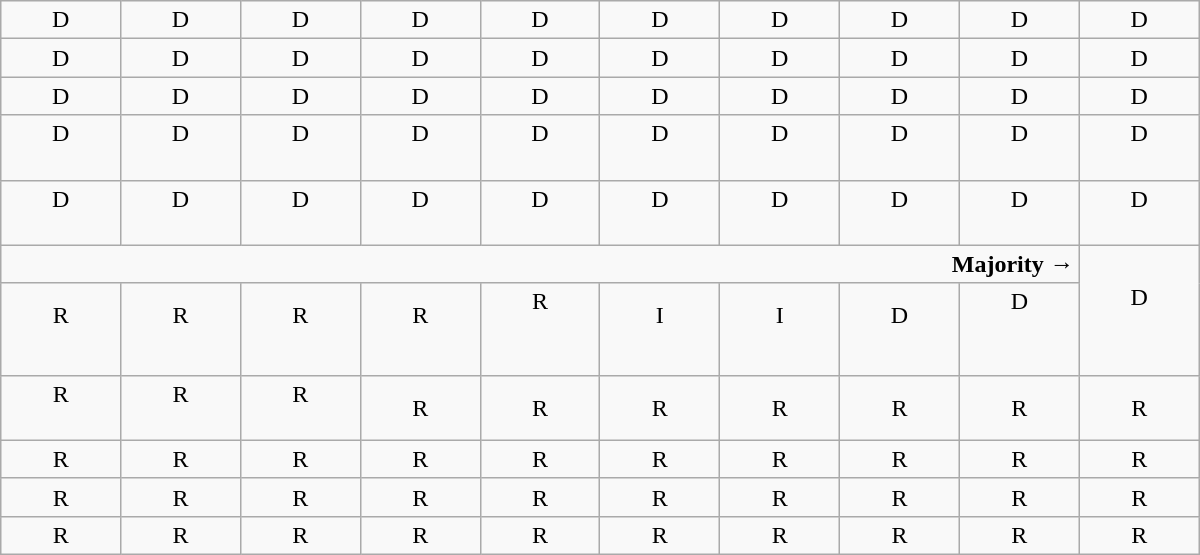<table class="wikitable" style="text-align:center; width:800px">
<tr>
<td width=50px >D</td>
<td width=50px >D</td>
<td width=50px >D</td>
<td width=50px >D</td>
<td width=50px >D</td>
<td width=50px >D</td>
<td width=50px >D</td>
<td width=50px >D</td>
<td width=50px >D</td>
<td width=50px >D</td>
</tr>
<tr>
<td>D</td>
<td>D</td>
<td>D</td>
<td>D</td>
<td>D</td>
<td>D</td>
<td>D</td>
<td>D</td>
<td>D</td>
<td>D</td>
</tr>
<tr>
<td>D</td>
<td>D</td>
<td>D</td>
<td>D</td>
<td>D</td>
<td>D</td>
<td>D</td>
<td>D</td>
<td>D</td>
<td>D</td>
</tr>
<tr>
<td>D<br><br></td>
<td>D<br><br></td>
<td>D<br><br></td>
<td>D<br><br></td>
<td>D<br><br></td>
<td>D<br><br></td>
<td>D<br><br></td>
<td>D<br><br></td>
<td>D<br><br></td>
<td>D<br><br></td>
</tr>
<tr>
<td>D<br><br></td>
<td>D<br><br></td>
<td>D<br><br></td>
<td>D<br><br></td>
<td>D<br><br></td>
<td>D<br><br></td>
<td>D<br><br></td>
<td>D<br><br></td>
<td>D<br><br></td>
<td>D<br><br></td>
</tr>
<tr>
<td colspan=9 style="text-align:right"><strong>Majority →</strong></td>
<td rowspan=2 >D<br><br></td>
</tr>
<tr>
<td>R<br><br></td>
<td>R<br><br></td>
<td>R<br><br></td>
<td>R<br><br></td>
<td>R<br><br><br></td>
<td>I<br><br></td>
<td>I<br><br></td>
<td>D<br><br></td>
<td>D<br><br><br></td>
</tr>
<tr>
<td>R<br><br></td>
<td>R<br><br></td>
<td>R<br><br></td>
<td>R</td>
<td>R</td>
<td>R</td>
<td>R</td>
<td>R</td>
<td>R</td>
<td>R</td>
</tr>
<tr>
<td>R</td>
<td>R</td>
<td>R</td>
<td>R</td>
<td>R</td>
<td>R</td>
<td>R</td>
<td>R</td>
<td>R</td>
<td>R</td>
</tr>
<tr>
<td>R</td>
<td>R</td>
<td>R</td>
<td>R</td>
<td>R</td>
<td>R</td>
<td>R</td>
<td>R</td>
<td>R</td>
<td>R</td>
</tr>
<tr>
<td>R</td>
<td>R</td>
<td>R</td>
<td>R</td>
<td>R</td>
<td>R</td>
<td>R</td>
<td>R</td>
<td>R</td>
<td>R</td>
</tr>
</table>
